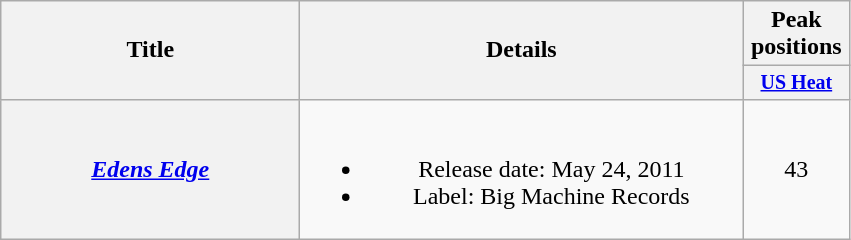<table class="wikitable plainrowheaders" style="text-align:center;">
<tr>
<th rowspan="2" style="width:12em;">Title</th>
<th rowspan="2" style="width:18em;">Details</th>
<th>Peak positions</th>
</tr>
<tr style="font-size:smaller;">
<th style="width:65px;"><a href='#'>US Heat</a></th>
</tr>
<tr>
<th scope="row"><em><a href='#'>Edens Edge</a></em></th>
<td><br><ul><li>Release date: May 24, 2011</li><li>Label: Big Machine Records</li></ul></td>
<td>43</td>
</tr>
</table>
